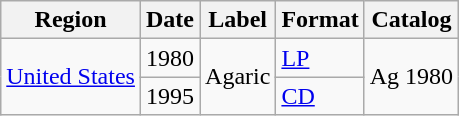<table class="wikitable">
<tr>
<th>Region</th>
<th>Date</th>
<th>Label</th>
<th>Format</th>
<th>Catalog</th>
</tr>
<tr>
<td rowspan="2"><a href='#'>United States</a></td>
<td>1980</td>
<td rowspan="2">Agaric</td>
<td><a href='#'>LP</a></td>
<td rowspan="2">Ag 1980</td>
</tr>
<tr>
<td>1995</td>
<td><a href='#'>CD</a></td>
</tr>
</table>
